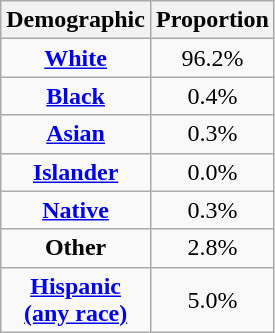<table class="wikitable floatright" style="text-align: center">
<tr>
<th>Demographic</th>
<th>Proportion</th>
</tr>
<tr>
<td><strong><a href='#'>White</a></strong></td>
<td>96.2%</td>
</tr>
<tr>
<td><strong><a href='#'>Black</a></strong></td>
<td>0.4%</td>
</tr>
<tr>
<td><strong><a href='#'>Asian</a></strong></td>
<td>0.3%</td>
</tr>
<tr>
<td><strong><a href='#'>Islander</a></strong></td>
<td>0.0%</td>
</tr>
<tr>
<td><strong><a href='#'>Native</a></strong></td>
<td>0.3%</td>
</tr>
<tr>
<td><strong>Other</strong></td>
<td>2.8%</td>
</tr>
<tr>
<td><strong><a href='#'>Hispanic<br>(any race)</a></strong></td>
<td>5.0%</td>
</tr>
</table>
